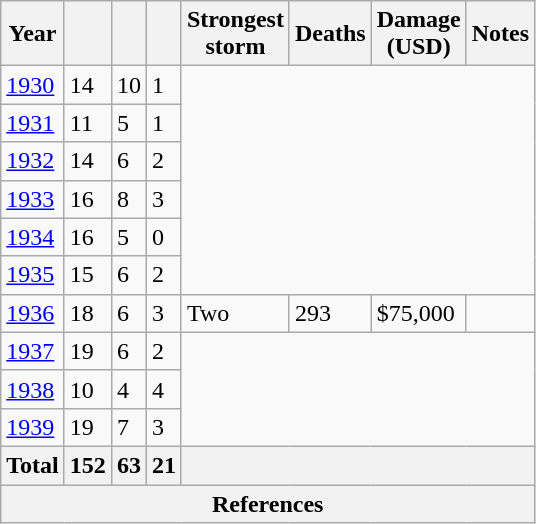<table class="wikitable sortable">
<tr>
<th>Year</th>
<th></th>
<th></th>
<th></th>
<th>Strongest<br>storm</th>
<th>Deaths</th>
<th>Damage<br>(USD)</th>
<th>Notes</th>
</tr>
<tr>
<td><a href='#'>1930</a></td>
<td>14</td>
<td>10</td>
<td>1</td>
</tr>
<tr>
<td><a href='#'>1931</a></td>
<td>11</td>
<td>5</td>
<td>1</td>
</tr>
<tr>
<td><a href='#'>1932</a></td>
<td>14</td>
<td>6</td>
<td>2</td>
</tr>
<tr>
<td><a href='#'>1933</a></td>
<td>16</td>
<td>8</td>
<td>3</td>
</tr>
<tr>
<td><a href='#'>1934</a></td>
<td>16</td>
<td>5</td>
<td>0</td>
</tr>
<tr>
<td><a href='#'>1935</a></td>
<td>15</td>
<td>6</td>
<td>2</td>
</tr>
<tr>
<td><a href='#'>1936</a></td>
<td>18</td>
<td>6</td>
<td>3</td>
<td>Two</td>
<td>293</td>
<td>$75,000</td>
<td></td>
</tr>
<tr>
<td><a href='#'>1937</a></td>
<td>19</td>
<td>6</td>
<td>2</td>
</tr>
<tr>
<td><a href='#'>1938</a></td>
<td>10</td>
<td>4</td>
<td>4</td>
</tr>
<tr>
<td><a href='#'>1939</a></td>
<td>19</td>
<td>7</td>
<td>3</td>
</tr>
<tr>
<th>Total</th>
<th>152</th>
<th>63</th>
<th>21</th>
<th colspan="4"></th>
</tr>
<tr class="unsortable">
<th colspan="8">References</th>
</tr>
</table>
